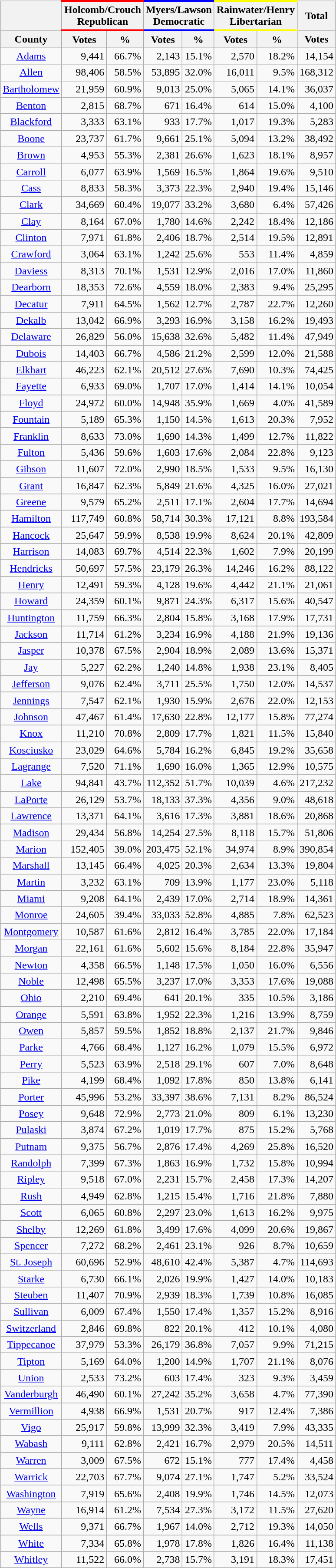<table class="wikitable sortable" style="text-align: right;">
<tr>
<th></th>
<th colspan="2" style="border-top: solid #f00 3px; border-bottom: solid #f00 3px;">Holcomb/Crouch<br>Republican</th>
<th colspan="2" style="border-top: solid #00f 3px; border-bottom: solid #00f 3px;">Myers/Lawson<br>Democratic</th>
<th colspan="2" style="border-top: solid #ff0 3px; border-bottom: solid #ff0 3px;">Rainwater/Henry<br>Libertarian</th>
<th>Total</th>
</tr>
<tr>
<th>County</th>
<th data-sort-type="number">Votes</th>
<th data-sort-type="number">%</th>
<th data-sort-type="number">Votes</th>
<th data-sort-type="number">%</th>
<th data-sort-type="number">Votes</th>
<th data-sort-type="number">%</th>
<th data-sort-type="number">Votes</th>
</tr>
<tr>
<td style="text-align: center;"><a href='#'>Adams</a></td>
<td>9,441</td>
<td>66.7%</td>
<td>2,143</td>
<td>15.1%</td>
<td>2,570</td>
<td>18.2%</td>
<td>14,154</td>
</tr>
<tr>
<td style="text-align: center;"><a href='#'>Allen</a></td>
<td>98,406</td>
<td>58.5%</td>
<td>53,895</td>
<td>32.0%</td>
<td>16,011</td>
<td>9.5%</td>
<td>168,312</td>
</tr>
<tr>
<td style="text-align: center;"><a href='#'>Bartholomew</a></td>
<td>21,959</td>
<td>60.9%</td>
<td>9,013</td>
<td>25.0%</td>
<td>5,065</td>
<td>14.1%</td>
<td>36,037</td>
</tr>
<tr>
<td style="text-align: center;"><a href='#'>Benton</a></td>
<td>2,815</td>
<td>68.7%</td>
<td>671</td>
<td>16.4%</td>
<td>614</td>
<td>15.0%</td>
<td>4,100</td>
</tr>
<tr>
<td style="text-align: center;"><a href='#'>Blackford</a></td>
<td>3,333</td>
<td>63.1%</td>
<td>933</td>
<td>17.7%</td>
<td>1,017</td>
<td>19.3%</td>
<td>5,283</td>
</tr>
<tr>
<td style="text-align: center;"><a href='#'>Boone</a></td>
<td>23,737</td>
<td>61.7%</td>
<td>9,661</td>
<td>25.1%</td>
<td>5,094</td>
<td>13.2%</td>
<td>38,492</td>
</tr>
<tr>
<td style="text-align: center;"><a href='#'>Brown</a></td>
<td>4,953</td>
<td>55.3%</td>
<td>2,381</td>
<td>26.6%</td>
<td>1,623</td>
<td>18.1%</td>
<td>8,957</td>
</tr>
<tr>
<td style="text-align: center;"><a href='#'>Carroll</a></td>
<td>6,077</td>
<td>63.9%</td>
<td>1,569</td>
<td>16.5%</td>
<td>1,864</td>
<td>19.6%</td>
<td>9,510</td>
</tr>
<tr>
<td style="text-align: center;"><a href='#'>Cass</a></td>
<td>8,833</td>
<td>58.3%</td>
<td>3,373</td>
<td>22.3%</td>
<td>2,940</td>
<td>19.4%</td>
<td>15,146</td>
</tr>
<tr>
<td style="text-align: center;"><a href='#'>Clark</a></td>
<td>34,669</td>
<td>60.4%</td>
<td>19,077</td>
<td>33.2%</td>
<td>3,680</td>
<td>6.4%</td>
<td>57,426</td>
</tr>
<tr>
<td style="text-align: center;"><a href='#'>Clay</a></td>
<td>8,164</td>
<td>67.0%</td>
<td>1,780</td>
<td>14.6%</td>
<td>2,242</td>
<td>18.4%</td>
<td>12,186</td>
</tr>
<tr>
<td style="text-align: center;"><a href='#'>Clinton</a></td>
<td>7,971</td>
<td>61.8%</td>
<td>2,406</td>
<td>18.7%</td>
<td>2,514</td>
<td>19.5%</td>
<td>12,891</td>
</tr>
<tr>
<td style="text-align: center;"><a href='#'>Crawford</a></td>
<td>3,064</td>
<td>63.1%</td>
<td>1,242</td>
<td>25.6%</td>
<td>553</td>
<td>11.4%</td>
<td>4,859</td>
</tr>
<tr>
<td style="text-align: center;"><a href='#'>Daviess</a></td>
<td>8,313</td>
<td>70.1%</td>
<td>1,531</td>
<td>12.9%</td>
<td>2,016</td>
<td>17.0%</td>
<td>11,860</td>
</tr>
<tr>
<td style="text-align: center;"><a href='#'>Dearborn</a></td>
<td>18,353</td>
<td>72.6%</td>
<td>4,559</td>
<td>18.0%</td>
<td>2,383</td>
<td>9.4%</td>
<td>25,295</td>
</tr>
<tr>
<td style="text-align: center;"><a href='#'>Decatur</a></td>
<td>7,911</td>
<td>64.5%</td>
<td>1,562</td>
<td>12.7%</td>
<td>2,787</td>
<td>22.7%</td>
<td>12,260</td>
</tr>
<tr>
<td style="text-align: center;"><a href='#'>Dekalb</a></td>
<td>13,042</td>
<td>66.9%</td>
<td>3,293</td>
<td>16.9%</td>
<td>3,158</td>
<td>16.2%</td>
<td>19,493</td>
</tr>
<tr>
<td style="text-align: center;"><a href='#'>Delaware</a></td>
<td>26,829</td>
<td>56.0%</td>
<td>15,638</td>
<td>32.6%</td>
<td>5,482</td>
<td>11.4%</td>
<td>47,949</td>
</tr>
<tr>
<td style="text-align: center;"><a href='#'>Dubois</a></td>
<td>14,403</td>
<td>66.7%</td>
<td>4,586</td>
<td>21.2%</td>
<td>2,599</td>
<td>12.0%</td>
<td>21,588</td>
</tr>
<tr>
<td style="text-align: center;"><a href='#'>Elkhart</a></td>
<td>46,223</td>
<td>62.1%</td>
<td>20,512</td>
<td>27.6%</td>
<td>7,690</td>
<td>10.3%</td>
<td>74,425</td>
</tr>
<tr>
<td style="text-align: center;"><a href='#'>Fayette</a></td>
<td>6,933</td>
<td>69.0%</td>
<td>1,707</td>
<td>17.0%</td>
<td>1,414</td>
<td>14.1%</td>
<td>10,054</td>
</tr>
<tr>
<td style="text-align: center;"><a href='#'>Floyd</a></td>
<td>24,972</td>
<td>60.0%</td>
<td>14,948</td>
<td>35.9%</td>
<td>1,669</td>
<td>4.0%</td>
<td>41,589</td>
</tr>
<tr>
<td style="text-align: center;"><a href='#'>Fountain</a></td>
<td>5,189</td>
<td>65.3%</td>
<td>1,150</td>
<td>14.5%</td>
<td>1,613</td>
<td>20.3%</td>
<td>7,952</td>
</tr>
<tr>
<td style="text-align: center;"><a href='#'>Franklin</a></td>
<td>8,633</td>
<td>73.0%</td>
<td>1,690</td>
<td>14.3%</td>
<td>1,499</td>
<td>12.7%</td>
<td>11,822</td>
</tr>
<tr>
<td style="text-align: center;"><a href='#'>Fulton</a></td>
<td>5,436</td>
<td>59.6%</td>
<td>1,603</td>
<td>17.6%</td>
<td>2,084</td>
<td>22.8%</td>
<td>9,123</td>
</tr>
<tr>
<td style="text-align: center;"><a href='#'>Gibson</a></td>
<td>11,607</td>
<td>72.0%</td>
<td>2,990</td>
<td>18.5%</td>
<td>1,533</td>
<td>9.5%</td>
<td>16,130</td>
</tr>
<tr>
<td style="text-align: center;"><a href='#'>Grant</a></td>
<td>16,847</td>
<td>62.3%</td>
<td>5,849</td>
<td>21.6%</td>
<td>4,325</td>
<td>16.0%</td>
<td>27,021</td>
</tr>
<tr>
<td style="text-align: center;"><a href='#'>Greene</a></td>
<td>9,579</td>
<td>65.2%</td>
<td>2,511</td>
<td>17.1%</td>
<td>2,604</td>
<td>17.7%</td>
<td>14,694</td>
</tr>
<tr>
<td style="text-align: center;"><a href='#'>Hamilton</a></td>
<td>117,749</td>
<td>60.8%</td>
<td>58,714</td>
<td>30.3%</td>
<td>17,121</td>
<td>8.8%</td>
<td>193,584</td>
</tr>
<tr>
<td style="text-align: center;"><a href='#'>Hancock</a></td>
<td>25,647</td>
<td>59.9%</td>
<td>8,538</td>
<td>19.9%</td>
<td>8,624</td>
<td>20.1%</td>
<td>42,809</td>
</tr>
<tr>
<td style="text-align: center;"><a href='#'>Harrison</a></td>
<td>14,083</td>
<td>69.7%</td>
<td>4,514</td>
<td>22.3%</td>
<td>1,602</td>
<td>7.9%</td>
<td>20,199</td>
</tr>
<tr>
<td style="text-align: center;"><a href='#'>Hendricks</a></td>
<td>50,697</td>
<td>57.5%</td>
<td>23,179</td>
<td>26.3%</td>
<td>14,246</td>
<td>16.2%</td>
<td>88,122</td>
</tr>
<tr>
<td style="text-align: center;"><a href='#'>Henry</a></td>
<td>12,491</td>
<td>59.3%</td>
<td>4,128</td>
<td>19.6%</td>
<td>4,442</td>
<td>21.1%</td>
<td>21,061</td>
</tr>
<tr>
<td style="text-align: center;"><a href='#'>Howard</a></td>
<td>24,359</td>
<td>60.1%</td>
<td>9,871</td>
<td>24.3%</td>
<td>6,317</td>
<td>15.6%</td>
<td>40,547</td>
</tr>
<tr>
<td style="text-align: center;"><a href='#'>Huntington</a></td>
<td>11,759</td>
<td>66.3%</td>
<td>2,804</td>
<td>15.8%</td>
<td>3,168</td>
<td>17.9%</td>
<td>17,731</td>
</tr>
<tr>
<td style="text-align: center;"><a href='#'>Jackson</a></td>
<td>11,714</td>
<td>61.2%</td>
<td>3,234</td>
<td>16.9%</td>
<td>4,188</td>
<td>21.9%</td>
<td>19,136</td>
</tr>
<tr>
<td style="text-align: center;"><a href='#'>Jasper</a></td>
<td>10,378</td>
<td>67.5%</td>
<td>2,904</td>
<td>18.9%</td>
<td>2,089</td>
<td>13.6%</td>
<td>15,371</td>
</tr>
<tr>
<td style="text-align: center;"><a href='#'>Jay</a></td>
<td>5,227</td>
<td>62.2%</td>
<td>1,240</td>
<td>14.8%</td>
<td>1,938</td>
<td>23.1%</td>
<td>8,405</td>
</tr>
<tr>
<td style="text-align: center;"><a href='#'>Jefferson</a></td>
<td>9,076</td>
<td>62.4%</td>
<td>3,711</td>
<td>25.5%</td>
<td>1,750</td>
<td>12.0%</td>
<td>14,537</td>
</tr>
<tr>
<td style="text-align: center;"><a href='#'>Jennings</a></td>
<td>7,547</td>
<td>62.1%</td>
<td>1,930</td>
<td>15.9%</td>
<td>2,676</td>
<td>22.0%</td>
<td>12,153</td>
</tr>
<tr>
<td style="text-align: center;"><a href='#'>Johnson</a></td>
<td>47,467</td>
<td>61.4%</td>
<td>17,630</td>
<td>22.8%</td>
<td>12,177</td>
<td>15.8%</td>
<td>77,274</td>
</tr>
<tr>
<td style="text-align: center;"><a href='#'>Knox</a></td>
<td>11,210</td>
<td>70.8%</td>
<td>2,809</td>
<td>17.7%</td>
<td>1,821</td>
<td>11.5%</td>
<td>15,840</td>
</tr>
<tr>
<td style="text-align: center;"><a href='#'>Kosciusko</a></td>
<td>23,029</td>
<td>64.6%</td>
<td>5,784</td>
<td>16.2%</td>
<td>6,845</td>
<td>19.2%</td>
<td>35,658</td>
</tr>
<tr>
<td style="text-align: center;"><a href='#'>Lagrange</a></td>
<td>7,520</td>
<td>71.1%</td>
<td>1,690</td>
<td>16.0%</td>
<td>1,365</td>
<td>12.9%</td>
<td>10,575</td>
</tr>
<tr>
<td style="text-align: center;"><a href='#'>Lake</a></td>
<td>94,841</td>
<td>43.7%</td>
<td>112,352</td>
<td>51.7%</td>
<td>10,039</td>
<td>4.6%</td>
<td>217,232</td>
</tr>
<tr>
<td style="text-align: center;"><a href='#'>LaPorte</a></td>
<td>26,129</td>
<td>53.7%</td>
<td>18,133</td>
<td>37.3%</td>
<td>4,356</td>
<td>9.0%</td>
<td>48,618</td>
</tr>
<tr>
<td style="text-align: center;"><a href='#'>Lawrence</a></td>
<td>13,371</td>
<td>64.1%</td>
<td>3,616</td>
<td>17.3%</td>
<td>3,881</td>
<td>18.6%</td>
<td>20,868</td>
</tr>
<tr>
<td style="text-align: center;"><a href='#'>Madison</a></td>
<td>29,434</td>
<td>56.8%</td>
<td>14,254</td>
<td>27.5%</td>
<td>8,118</td>
<td>15.7%</td>
<td>51,806</td>
</tr>
<tr>
<td style="text-align: center;"><a href='#'>Marion</a></td>
<td>152,405</td>
<td>39.0%</td>
<td>203,475</td>
<td>52.1%</td>
<td>34,974</td>
<td>8.9%</td>
<td>390,854</td>
</tr>
<tr>
<td style="text-align: center;"><a href='#'>Marshall</a></td>
<td>13,145</td>
<td>66.4%</td>
<td>4,025</td>
<td>20.3%</td>
<td>2,634</td>
<td>13.3%</td>
<td>19,804</td>
</tr>
<tr>
<td style="text-align: center;"><a href='#'>Martin</a></td>
<td>3,232</td>
<td>63.1%</td>
<td>709</td>
<td>13.9%</td>
<td>1,177</td>
<td>23.0%</td>
<td>5,118</td>
</tr>
<tr>
<td style="text-align: center;"><a href='#'>Miami</a></td>
<td>9,208</td>
<td>64.1%</td>
<td>2,439</td>
<td>17.0%</td>
<td>2,714</td>
<td>18.9%</td>
<td>14,361</td>
</tr>
<tr>
<td style="text-align: center;"><a href='#'>Monroe</a></td>
<td>24,605</td>
<td>39.4%</td>
<td>33,033</td>
<td>52.8%</td>
<td>4,885</td>
<td>7.8%</td>
<td>62,523</td>
</tr>
<tr>
<td style="text-align: center;"><a href='#'>Montgomery</a></td>
<td>10,587</td>
<td>61.6%</td>
<td>2,812</td>
<td>16.4%</td>
<td>3,785</td>
<td>22.0%</td>
<td>17,184</td>
</tr>
<tr>
<td style="text-align: center;"><a href='#'>Morgan</a></td>
<td>22,161</td>
<td>61.6%</td>
<td>5,602</td>
<td>15.6%</td>
<td>8,184</td>
<td>22.8%</td>
<td>35,947</td>
</tr>
<tr>
<td style="text-align: center;"><a href='#'>Newton</a></td>
<td>4,358</td>
<td>66.5%</td>
<td>1,148</td>
<td>17.5%</td>
<td>1,050</td>
<td>16.0%</td>
<td>6,556</td>
</tr>
<tr>
<td style="text-align: center;"><a href='#'>Noble</a></td>
<td>12,498</td>
<td>65.5%</td>
<td>3,237</td>
<td>17.0%</td>
<td>3,353</td>
<td>17.6%</td>
<td>19,088</td>
</tr>
<tr>
<td style="text-align: center;"><a href='#'>Ohio</a></td>
<td>2,210</td>
<td>69.4%</td>
<td>641</td>
<td>20.1%</td>
<td>335</td>
<td>10.5%</td>
<td>3,186</td>
</tr>
<tr>
<td style="text-align: center;"><a href='#'>Orange</a></td>
<td>5,591</td>
<td>63.8%</td>
<td>1,952</td>
<td>22.3%</td>
<td>1,216</td>
<td>13.9%</td>
<td>8,759</td>
</tr>
<tr>
<td style="text-align: center;"><a href='#'>Owen</a></td>
<td>5,857</td>
<td>59.5%</td>
<td>1,852</td>
<td>18.8%</td>
<td>2,137</td>
<td>21.7%</td>
<td>9,846</td>
</tr>
<tr>
<td style="text-align: center;"><a href='#'>Parke</a></td>
<td>4,766</td>
<td>68.4%</td>
<td>1,127</td>
<td>16.2%</td>
<td>1,079</td>
<td>15.5%</td>
<td>6,972</td>
</tr>
<tr>
<td style="text-align: center;"><a href='#'>Perry</a></td>
<td>5,523</td>
<td>63.9%</td>
<td>2,518</td>
<td>29.1%</td>
<td>607</td>
<td>7.0%</td>
<td>8,648</td>
</tr>
<tr>
<td style="text-align: center;"><a href='#'>Pike</a></td>
<td>4,199</td>
<td>68.4%</td>
<td>1,092</td>
<td>17.8%</td>
<td>850</td>
<td>13.8%</td>
<td>6,141</td>
</tr>
<tr>
<td style="text-align: center;"><a href='#'>Porter</a></td>
<td>45,996</td>
<td>53.2%</td>
<td>33,397</td>
<td>38.6%</td>
<td>7,131</td>
<td>8.2%</td>
<td>86,524</td>
</tr>
<tr>
<td style="text-align: center;"><a href='#'>Posey</a></td>
<td>9,648</td>
<td>72.9%</td>
<td>2,773</td>
<td>21.0%</td>
<td>809</td>
<td>6.1%</td>
<td>13,230</td>
</tr>
<tr>
<td style="text-align: center;"><a href='#'>Pulaski</a></td>
<td>3,874</td>
<td>67.2%</td>
<td>1,019</td>
<td>17.7%</td>
<td>875</td>
<td>15.2%</td>
<td>5,768</td>
</tr>
<tr>
<td style="text-align: center;"><a href='#'>Putnam</a></td>
<td>9,375</td>
<td>56.7%</td>
<td>2,876</td>
<td>17.4%</td>
<td>4,269</td>
<td>25.8%</td>
<td>16,520</td>
</tr>
<tr>
<td style="text-align: center;"><a href='#'>Randolph</a></td>
<td>7,399</td>
<td>67.3%</td>
<td>1,863</td>
<td>16.9%</td>
<td>1,732</td>
<td>15.8%</td>
<td>10,994</td>
</tr>
<tr>
<td style="text-align: center;"><a href='#'>Ripley</a></td>
<td>9,518</td>
<td>67.0%</td>
<td>2,231</td>
<td>15.7%</td>
<td>2,458</td>
<td>17.3%</td>
<td>14,207</td>
</tr>
<tr>
<td style="text-align: center;"><a href='#'>Rush</a></td>
<td>4,949</td>
<td>62.8%</td>
<td>1,215</td>
<td>15.4%</td>
<td>1,716</td>
<td>21.8%</td>
<td>7,880</td>
</tr>
<tr>
<td style="text-align: center;"><a href='#'>Scott</a></td>
<td>6,065</td>
<td>60.8%</td>
<td>2,297</td>
<td>23.0%</td>
<td>1,613</td>
<td>16.2%</td>
<td>9,975</td>
</tr>
<tr>
<td style="text-align: center;"><a href='#'>Shelby</a></td>
<td>12,269</td>
<td>61.8%</td>
<td>3,499</td>
<td>17.6%</td>
<td>4,099</td>
<td>20.6%</td>
<td>19,867</td>
</tr>
<tr>
<td style="text-align: center;"><a href='#'>Spencer</a></td>
<td>7,272</td>
<td>68.2%</td>
<td>2,461</td>
<td>23.1%</td>
<td>926</td>
<td>8.7%</td>
<td>10,659</td>
</tr>
<tr>
<td style="text-align: center;"><a href='#'>St. Joseph</a></td>
<td>60,696</td>
<td>52.9%</td>
<td>48,610</td>
<td>42.4%</td>
<td>5,387</td>
<td>4.7%</td>
<td>114,693</td>
</tr>
<tr>
<td style="text-align: center;"><a href='#'>Starke</a></td>
<td>6,730</td>
<td>66.1%</td>
<td>2,026</td>
<td>19.9%</td>
<td>1,427</td>
<td>14.0%</td>
<td>10,183</td>
</tr>
<tr>
<td style="text-align: center;"><a href='#'>Steuben</a></td>
<td>11,407</td>
<td>70.9%</td>
<td>2,939</td>
<td>18.3%</td>
<td>1,739</td>
<td>10.8%</td>
<td>16,085</td>
</tr>
<tr>
<td style="text-align: center;"><a href='#'>Sullivan</a></td>
<td>6,009</td>
<td>67.4%</td>
<td>1,550</td>
<td>17.4%</td>
<td>1,357</td>
<td>15.2%</td>
<td>8,916</td>
</tr>
<tr>
<td style="text-align: center;"><a href='#'>Switzerland</a></td>
<td>2,846</td>
<td>69.8%</td>
<td>822</td>
<td>20.1%</td>
<td>412</td>
<td>10.1%</td>
<td>4,080</td>
</tr>
<tr>
<td style="text-align: center;"><a href='#'>Tippecanoe</a></td>
<td>37,979</td>
<td>53.3%</td>
<td>26,179</td>
<td>36.8%</td>
<td>7,057</td>
<td>9.9%</td>
<td>71,215</td>
</tr>
<tr>
<td style="text-align: center;"><a href='#'>Tipton</a></td>
<td>5,169</td>
<td>64.0%</td>
<td>1,200</td>
<td>14.9%</td>
<td>1,707</td>
<td>21.1%</td>
<td>8,076</td>
</tr>
<tr>
<td style="text-align: center;"><a href='#'>Union</a></td>
<td>2,533</td>
<td>73.2%</td>
<td>603</td>
<td>17.4%</td>
<td>323</td>
<td>9.3%</td>
<td>3,459</td>
</tr>
<tr>
<td style="text-align: center;"><a href='#'>Vanderburgh</a></td>
<td>46,490</td>
<td>60.1%</td>
<td>27,242</td>
<td>35.2%</td>
<td>3,658</td>
<td>4.7%</td>
<td>77,390</td>
</tr>
<tr>
<td style="text-align: center;"><a href='#'>Vermillion</a></td>
<td>4,938</td>
<td>66.9%</td>
<td>1,531</td>
<td>20.7%</td>
<td>917</td>
<td>12.4%</td>
<td>7,386</td>
</tr>
<tr>
<td style="text-align: center;"><a href='#'>Vigo</a></td>
<td>25,917</td>
<td>59.8%</td>
<td>13,999</td>
<td>32.3%</td>
<td>3,419</td>
<td>7.9%</td>
<td>43,335</td>
</tr>
<tr>
<td style="text-align: center;"><a href='#'>Wabash</a></td>
<td>9,111</td>
<td>62.8%</td>
<td>2,421</td>
<td>16.7%</td>
<td>2,979</td>
<td>20.5%</td>
<td>14,511</td>
</tr>
<tr>
<td style="text-align: center;"><a href='#'>Warren</a></td>
<td>3,009</td>
<td>67.5%</td>
<td>672</td>
<td>15.1%</td>
<td>777</td>
<td>17.4%</td>
<td>4,458</td>
</tr>
<tr>
<td style="text-align: center;"><a href='#'>Warrick</a></td>
<td>22,703</td>
<td>67.7%</td>
<td>9,074</td>
<td>27.1%</td>
<td>1,747</td>
<td>5.2%</td>
<td>33,524</td>
</tr>
<tr>
<td style="text-align: center;"><a href='#'>Washington</a></td>
<td>7,919</td>
<td>65.6%</td>
<td>2,408</td>
<td>19.9%</td>
<td>1,746</td>
<td>14.5%</td>
<td>12,073</td>
</tr>
<tr>
<td style="text-align: center;"><a href='#'>Wayne</a></td>
<td>16,914</td>
<td>61.2%</td>
<td>7,534</td>
<td>27.3%</td>
<td>3,172</td>
<td>11.5%</td>
<td>27,620</td>
</tr>
<tr>
<td style="text-align: center;"><a href='#'>Wells</a></td>
<td>9,371</td>
<td>66.7%</td>
<td>1,967</td>
<td>14.0%</td>
<td>2,712</td>
<td>19.3%</td>
<td>14,050</td>
</tr>
<tr>
<td style="text-align: center;"><a href='#'>White</a></td>
<td>7,334</td>
<td>65.8%</td>
<td>1,978</td>
<td>17.8%</td>
<td>1,826</td>
<td>16.4%</td>
<td>11,138</td>
</tr>
<tr>
<td style="text-align: center;"><a href='#'>Whitley</a></td>
<td>11,522</td>
<td>66.0%</td>
<td>2,738</td>
<td>15.7%</td>
<td>3,191</td>
<td>18.3%</td>
<td>17,451</td>
</tr>
</table>
